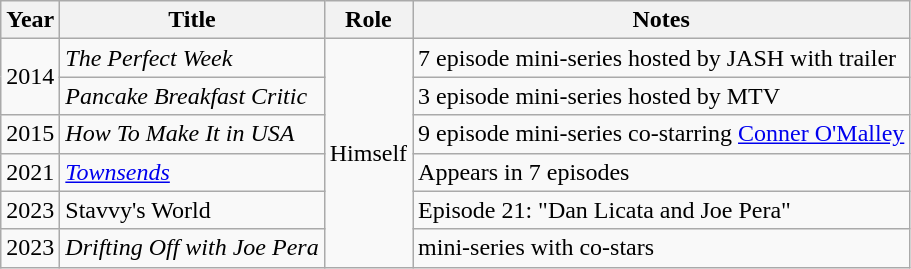<table class="wikitable">
<tr>
<th>Year</th>
<th>Title</th>
<th>Role</th>
<th>Notes</th>
</tr>
<tr>
<td rowspan=2>2014</td>
<td><em>The Perfect Week</em></td>
<td rowspan="6">Himself</td>
<td>7 episode mini-series hosted by JASH with trailer</td>
</tr>
<tr>
<td><em>Pancake Breakfast Critic</em></td>
<td>3 episode mini-series hosted by MTV</td>
</tr>
<tr>
<td>2015</td>
<td><em>How To Make It in USA</em></td>
<td>9 episode mini-series co-starring <a href='#'>Conner O'Malley</a></td>
</tr>
<tr>
<td>2021</td>
<td><em><a href='#'>Townsends</a></em></td>
<td>Appears in 7 episodes</td>
</tr>
<tr>
<td>2023</td>
<td>Stavvy's World</td>
<td>Episode 21: "Dan Licata and Joe Pera"</td>
</tr>
<tr>
<td>2023</td>
<td><em>Drifting Off with Joe Pera</em></td>
<td> mini-series with co-stars</td>
</tr>
</table>
